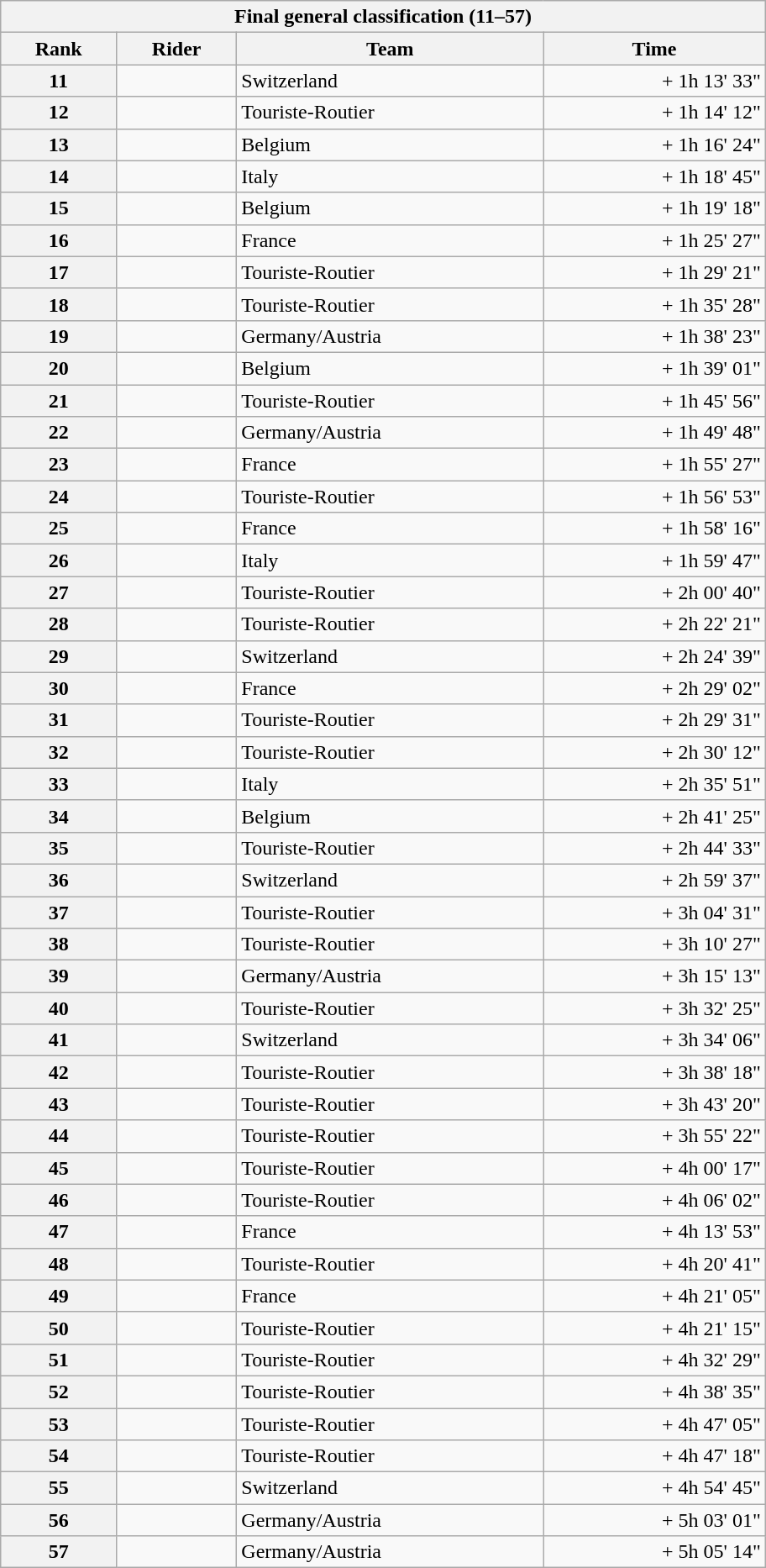<table class="collapsible collapsed wikitable" style="width:38em;margin-top:-1px;">
<tr>
<th scope="col" colspan="4">Final general classification (11–57)</th>
</tr>
<tr>
<th scope="col">Rank</th>
<th scope="col">Rider</th>
<th scope="col">Team</th>
<th scope="col">Time</th>
</tr>
<tr>
<th scope="row">11</th>
<td></td>
<td>Switzerland</td>
<td style="text-align:right;">+ 1h 13' 33"</td>
</tr>
<tr>
<th scope="row">12</th>
<td></td>
<td>Touriste-Routier</td>
<td style="text-align:right;">+ 1h 14' 12"</td>
</tr>
<tr>
<th scope="row">13</th>
<td></td>
<td>Belgium</td>
<td style="text-align:right;">+ 1h 16' 24"</td>
</tr>
<tr>
<th scope="row">14</th>
<td></td>
<td>Italy</td>
<td style="text-align:right;">+ 1h 18' 45"</td>
</tr>
<tr>
<th scope="row">15</th>
<td></td>
<td>Belgium</td>
<td style="text-align:right;">+ 1h 19' 18"</td>
</tr>
<tr>
<th scope="row">16</th>
<td></td>
<td>France</td>
<td style="text-align:right;">+ 1h 25' 27"</td>
</tr>
<tr>
<th scope="row">17</th>
<td></td>
<td>Touriste-Routier</td>
<td style="text-align:right;">+ 1h 29' 21"</td>
</tr>
<tr>
<th scope="row">18</th>
<td></td>
<td>Touriste-Routier</td>
<td style="text-align:right;">+ 1h 35' 28"</td>
</tr>
<tr>
<th scope="row">19</th>
<td></td>
<td>Germany/Austria</td>
<td style="text-align:right;">+ 1h 38' 23"</td>
</tr>
<tr>
<th scope="row">20</th>
<td></td>
<td>Belgium</td>
<td style="text-align:right;">+ 1h 39' 01"</td>
</tr>
<tr>
<th scope="row">21</th>
<td></td>
<td>Touriste-Routier</td>
<td style="text-align:right;">+ 1h 45' 56"</td>
</tr>
<tr>
<th scope="row">22</th>
<td></td>
<td>Germany/Austria</td>
<td style="text-align:right;">+ 1h 49' 48"</td>
</tr>
<tr>
<th scope="row">23</th>
<td></td>
<td>France</td>
<td style="text-align:right;">+ 1h 55' 27"</td>
</tr>
<tr>
<th scope="row">24</th>
<td></td>
<td>Touriste-Routier</td>
<td style="text-align:right;">+ 1h 56' 53"</td>
</tr>
<tr>
<th scope="row">25</th>
<td></td>
<td>France</td>
<td style="text-align:right;">+ 1h 58' 16"</td>
</tr>
<tr>
<th scope="row">26</th>
<td></td>
<td>Italy</td>
<td style="text-align:right;">+ 1h 59' 47"</td>
</tr>
<tr>
<th scope="row">27</th>
<td></td>
<td>Touriste-Routier</td>
<td style="text-align:right;">+ 2h 00' 40"</td>
</tr>
<tr>
<th scope="row">28</th>
<td></td>
<td>Touriste-Routier</td>
<td style="text-align:right;">+ 2h 22' 21"</td>
</tr>
<tr>
<th scope="row">29</th>
<td></td>
<td>Switzerland</td>
<td style="text-align:right;">+ 2h 24' 39"</td>
</tr>
<tr>
<th scope="row">30</th>
<td></td>
<td>France</td>
<td style="text-align:right;">+ 2h 29' 02"</td>
</tr>
<tr>
<th scope="row">31</th>
<td></td>
<td>Touriste-Routier</td>
<td style="text-align:right;">+ 2h 29' 31"</td>
</tr>
<tr>
<th scope="row">32</th>
<td></td>
<td>Touriste-Routier</td>
<td style="text-align:right;">+ 2h 30' 12"</td>
</tr>
<tr>
<th scope="row">33</th>
<td></td>
<td>Italy</td>
<td style="text-align:right;">+ 2h 35' 51"</td>
</tr>
<tr>
<th scope="row">34</th>
<td></td>
<td>Belgium</td>
<td style="text-align:right;">+ 2h 41' 25"</td>
</tr>
<tr>
<th scope="row">35</th>
<td></td>
<td>Touriste-Routier</td>
<td style="text-align:right;">+ 2h 44' 33"</td>
</tr>
<tr>
<th scope="row">36</th>
<td></td>
<td>Switzerland</td>
<td style="text-align:right;">+ 2h 59' 37"</td>
</tr>
<tr>
<th scope="row">37</th>
<td></td>
<td>Touriste-Routier</td>
<td style="text-align:right;">+ 3h 04' 31"</td>
</tr>
<tr>
<th scope="row">38</th>
<td></td>
<td>Touriste-Routier</td>
<td style="text-align:right;">+ 3h 10' 27"</td>
</tr>
<tr>
<th scope="row">39</th>
<td></td>
<td>Germany/Austria</td>
<td style="text-align:right;">+ 3h 15' 13"</td>
</tr>
<tr>
<th scope="row">40</th>
<td></td>
<td>Touriste-Routier</td>
<td style="text-align:right;">+ 3h 32' 25"</td>
</tr>
<tr>
<th scope="row">41</th>
<td></td>
<td>Switzerland</td>
<td style="text-align:right;">+ 3h 34' 06"</td>
</tr>
<tr>
<th scope="row">42</th>
<td></td>
<td>Touriste-Routier</td>
<td style="text-align:right;">+ 3h 38' 18"</td>
</tr>
<tr>
<th scope="row">43</th>
<td></td>
<td>Touriste-Routier</td>
<td style="text-align:right;">+ 3h 43' 20"</td>
</tr>
<tr>
<th scope="row">44</th>
<td></td>
<td>Touriste-Routier</td>
<td style="text-align:right;">+ 3h 55' 22"</td>
</tr>
<tr>
<th scope="row">45</th>
<td></td>
<td>Touriste-Routier</td>
<td style="text-align:right;">+ 4h 00' 17"</td>
</tr>
<tr>
<th scope="row">46</th>
<td></td>
<td>Touriste-Routier</td>
<td style="text-align:right;">+ 4h 06' 02"</td>
</tr>
<tr>
<th scope="row">47</th>
<td></td>
<td>France</td>
<td style="text-align:right;">+ 4h 13' 53"</td>
</tr>
<tr>
<th scope="row">48</th>
<td></td>
<td>Touriste-Routier</td>
<td style="text-align:right;">+ 4h 20' 41"</td>
</tr>
<tr>
<th scope="row">49</th>
<td></td>
<td>France</td>
<td style="text-align:right;">+ 4h 21' 05"</td>
</tr>
<tr>
<th scope="row">50</th>
<td></td>
<td>Touriste-Routier</td>
<td style="text-align:right;">+ 4h 21' 15"</td>
</tr>
<tr>
<th scope="row">51</th>
<td></td>
<td>Touriste-Routier</td>
<td style="text-align:right;">+ 4h 32' 29"</td>
</tr>
<tr>
<th scope="row">52</th>
<td></td>
<td>Touriste-Routier</td>
<td style="text-align:right;">+ 4h 38' 35"</td>
</tr>
<tr>
<th scope="row">53</th>
<td></td>
<td>Touriste-Routier</td>
<td style="text-align:right;">+ 4h 47' 05"</td>
</tr>
<tr>
<th scope="row">54</th>
<td></td>
<td>Touriste-Routier</td>
<td style="text-align:right;">+ 4h 47' 18"</td>
</tr>
<tr>
<th scope="row">55</th>
<td></td>
<td>Switzerland</td>
<td style="text-align:right;">+ 4h 54' 45"</td>
</tr>
<tr>
<th scope="row">56</th>
<td></td>
<td>Germany/Austria</td>
<td style="text-align:right;">+ 5h 03' 01"</td>
</tr>
<tr>
<th scope="row">57</th>
<td></td>
<td>Germany/Austria</td>
<td style="text-align:right;">+ 5h 05' 14"</td>
</tr>
</table>
